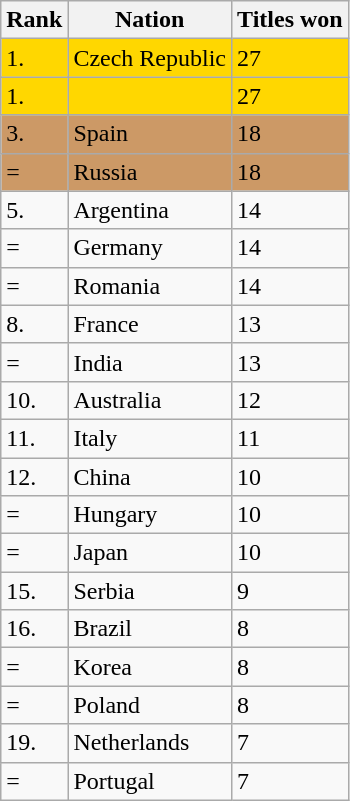<table class="wikitable">
<tr>
<th>Rank</th>
<th>Nation</th>
<th>Titles won</th>
</tr>
<tr bgcolor="gold">
<td>1.</td>
<td> Czech Republic</td>
<td>27</td>
</tr>
<tr bgcolor="gold">
<td>1.</td>
<td></td>
<td>27</td>
</tr>
<tr bgcolor="cc9966">
<td>3.</td>
<td> Spain</td>
<td>18</td>
</tr>
<tr bgcolor="cc9966">
<td>=</td>
<td> Russia</td>
<td>18</td>
</tr>
<tr>
<td>5.</td>
<td> Argentina</td>
<td>14</td>
</tr>
<tr>
<td>=</td>
<td> Germany</td>
<td>14</td>
</tr>
<tr>
<td>=</td>
<td> Romania</td>
<td>14</td>
</tr>
<tr>
<td>8.</td>
<td> France</td>
<td>13</td>
</tr>
<tr>
<td>=</td>
<td> India</td>
<td>13</td>
</tr>
<tr>
<td>10.</td>
<td> Australia</td>
<td>12</td>
</tr>
<tr>
<td>11.</td>
<td> Italy</td>
<td>11</td>
</tr>
<tr>
<td>12.</td>
<td> China</td>
<td>10</td>
</tr>
<tr>
<td>=</td>
<td> Hungary</td>
<td>10</td>
</tr>
<tr>
<td>=</td>
<td> Japan</td>
<td>10</td>
</tr>
<tr>
<td>15.</td>
<td> Serbia</td>
<td>9</td>
</tr>
<tr>
<td>16.</td>
<td> Brazil</td>
<td>8</td>
</tr>
<tr>
<td>=</td>
<td> Korea</td>
<td>8</td>
</tr>
<tr>
<td>=</td>
<td> Poland</td>
<td>8</td>
</tr>
<tr>
<td>19.</td>
<td> Netherlands</td>
<td>7</td>
</tr>
<tr>
<td>=</td>
<td> Portugal</td>
<td>7</td>
</tr>
</table>
